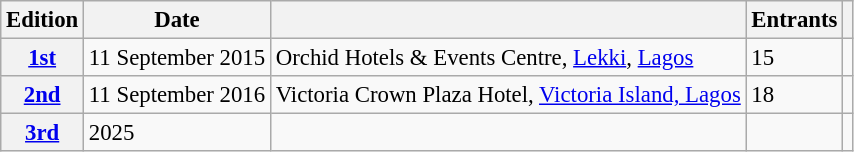<table class="wikitable defaultcenter col2left col3left" style="font-size:95%">
<tr>
<th>Edition</th>
<th>Date</th>
<th></th>
<th>Entrants</th>
<th></th>
</tr>
<tr>
<th><a href='#'>1st</a></th>
<td>11 September 2015</td>
<td>Orchid Hotels & Events Centre, <a href='#'>Lekki</a>, <a href='#'>Lagos</a></td>
<td>15</td>
<td></td>
</tr>
<tr>
<th><a href='#'>2nd</a></th>
<td>11 September 2016</td>
<td>Victoria Crown Plaza Hotel, <a href='#'>Victoria Island, Lagos</a></td>
<td>18</td>
<td></td>
</tr>
<tr>
<th><a href='#'>3rd</a></th>
<td>2025</td>
<td></td>
<td></td>
<td></td>
</tr>
</table>
